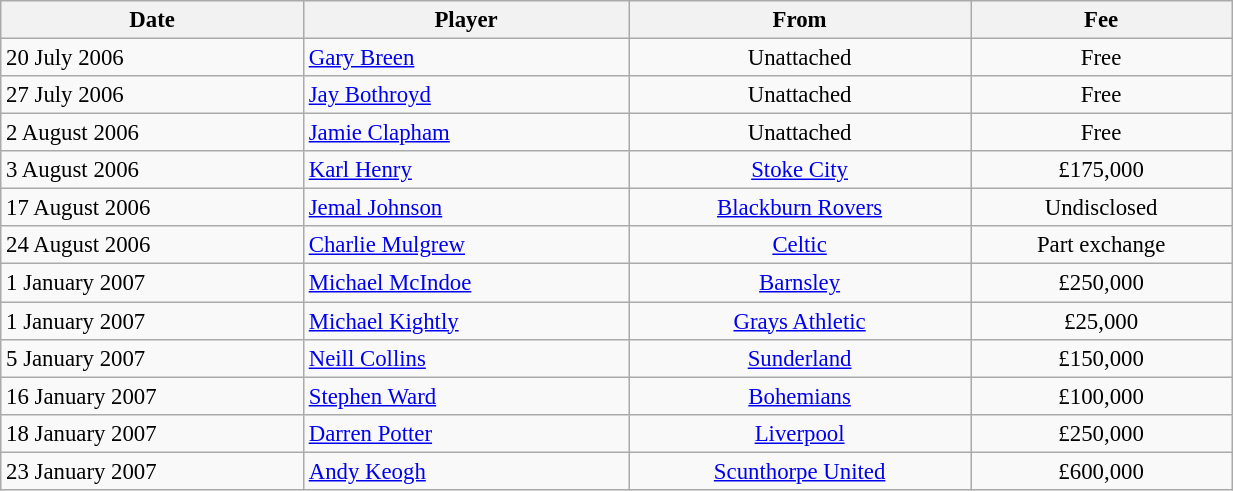<table class="wikitable" style="text-align:center; font-size:95%;width:65%; text-align:left">
<tr>
<th><strong>Date</strong></th>
<th><strong>Player</strong></th>
<th><strong>From</strong></th>
<th><strong>Fee</strong></th>
</tr>
<tr --->
<td>20 July 2006</td>
<td> <a href='#'>Gary Breen</a></td>
<td align="center">Unattached</td>
<td align="center">Free</td>
</tr>
<tr --->
<td>27 July 2006</td>
<td> <a href='#'>Jay Bothroyd</a></td>
<td align="center">Unattached</td>
<td align="center">Free</td>
</tr>
<tr --->
<td>2 August 2006</td>
<td> <a href='#'>Jamie Clapham</a></td>
<td align="center">Unattached</td>
<td align="center">Free</td>
</tr>
<tr --->
<td>3 August 2006</td>
<td> <a href='#'>Karl Henry</a></td>
<td align="center"><a href='#'>Stoke City</a></td>
<td align="center">£175,000</td>
</tr>
<tr --->
<td>17 August 2006</td>
<td> <a href='#'>Jemal Johnson</a></td>
<td align="center"><a href='#'>Blackburn Rovers</a></td>
<td align="center">Undisclosed</td>
</tr>
<tr --->
<td>24 August 2006</td>
<td> <a href='#'>Charlie Mulgrew</a></td>
<td align="center"> <a href='#'>Celtic</a></td>
<td align="center">Part exchange</td>
</tr>
<tr --->
<td>1 January 2007</td>
<td> <a href='#'>Michael McIndoe</a></td>
<td align="center"><a href='#'>Barnsley</a></td>
<td align="center">£250,000</td>
</tr>
<tr --->
<td>1 January 2007</td>
<td> <a href='#'>Michael Kightly</a></td>
<td align="center"><a href='#'>Grays Athletic</a></td>
<td align="center">£25,000</td>
</tr>
<tr --->
<td>5 January 2007</td>
<td> <a href='#'>Neill Collins</a></td>
<td align="center"><a href='#'>Sunderland</a></td>
<td align="center">£150,000</td>
</tr>
<tr --->
<td>16 January 2007</td>
<td> <a href='#'>Stephen Ward</a></td>
<td align="center"> <a href='#'>Bohemians</a></td>
<td align="center">£100,000</td>
</tr>
<tr --->
<td>18 January 2007</td>
<td> <a href='#'>Darren Potter</a></td>
<td align="center"><a href='#'>Liverpool</a></td>
<td align="center">£250,000</td>
</tr>
<tr --->
<td>23 January 2007</td>
<td> <a href='#'>Andy Keogh</a></td>
<td align="center"><a href='#'>Scunthorpe United</a></td>
<td align="center">£600,000</td>
</tr>
</table>
